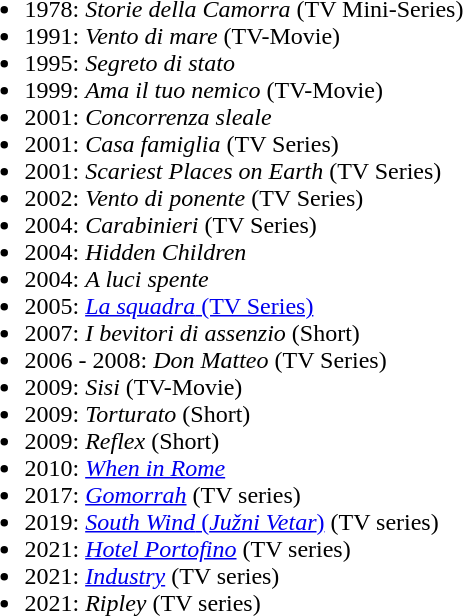<table width="100%" align="center"|>
<tr>
<td width="50%" valign="top"><br><ul><li>1978: <em>Storie della Camorra</em> (TV Mini-Series)</li><li>1991: <em>Vento di mare</em> (TV-Movie)</li><li>1995: <em>Segreto di stato</em></li><li>1999: <em>Ama il tuo nemico</em> (TV-Movie)</li><li>2001: <em>Concorrenza sleale</em></li><li>2001: <em>Casa famiglia</em> (TV Series)</li><li>2001: <em>Scariest Places on Earth</em> (TV Series)</li><li>2002: <em>Vento di ponente</em> (TV Series)</li><li>2004: <em>Carabinieri</em> (TV Series)</li><li>2004: <em>Hidden Children</em></li><li>2004: <em>A luci spente</em></li><li>2005: <a href='#'><em>La squadra</em> (TV Series)</a></li><li>2007: <em>I bevitori di assenzio</em> (Short)</li><li>2006 - 2008: <em>Don Matteo</em> (TV Series)</li><li>2009: <em>Sisi</em> (TV-Movie)</li><li>2009: <em>Torturato</em> (Short)</li><li>2009: <em>Reflex</em> (Short)</li><li>2010: <em><a href='#'>When in Rome</a></em></li><li>2017: <em><a href='#'>Gomorrah</a></em> (TV series)</li><li>2019: <a href='#'><em>South Wind</em> (<em>Južni Vetar</em>)</a> (TV series)</li><li>2021: <em><a href='#'>Hotel Portofino</a></em> (TV series)</li><li>2021: <em><a href='#'>Industry</a></em> (TV series)</li><li>2021: <em>Ripley</em> (TV series)</li></ul></td>
</tr>
<tr>
</tr>
</table>
